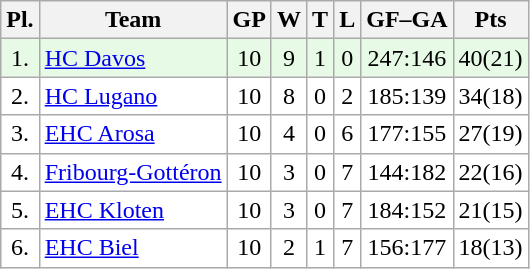<table class="wikitable">
<tr>
<th>Pl.</th>
<th>Team</th>
<th>GP</th>
<th>W</th>
<th>T</th>
<th>L</th>
<th>GF–GA</th>
<th>Pts</th>
</tr>
<tr align="center " bgcolor="#e6fae6">
<td>1.</td>
<td align="left"><a href='#'>HC Davos</a></td>
<td>10</td>
<td>9</td>
<td>1</td>
<td>0</td>
<td>247:146</td>
<td>40(21)</td>
</tr>
<tr align="center "  bgcolor="#FFFFFF">
<td>2.</td>
<td align="left"><a href='#'>HC Lugano</a></td>
<td>10</td>
<td>8</td>
<td>0</td>
<td>2</td>
<td>185:139</td>
<td>34(18)</td>
</tr>
<tr align="center "  bgcolor="#FFFFFF">
<td>3.</td>
<td align="left"><a href='#'>EHC Arosa</a></td>
<td>10</td>
<td>4</td>
<td>0</td>
<td>6</td>
<td>177:155</td>
<td>27(19)</td>
</tr>
<tr align="center "  bgcolor="#FFFFFF">
<td>4.</td>
<td align="left"><a href='#'>Fribourg-Gottéron</a></td>
<td>10</td>
<td>3</td>
<td>0</td>
<td>7</td>
<td>144:182</td>
<td>22(16)</td>
</tr>
<tr align="center " bgcolor="#FFFFFF">
<td>5.</td>
<td align="left"><a href='#'>EHC Kloten</a></td>
<td>10</td>
<td>3</td>
<td>0</td>
<td>7</td>
<td>184:152</td>
<td>21(15)</td>
</tr>
<tr align="center "  bgcolor="#FFFFFF">
<td>6.</td>
<td align="left"><a href='#'>EHC Biel</a></td>
<td>10</td>
<td>2</td>
<td>1</td>
<td>7</td>
<td>156:177</td>
<td>18(13)</td>
</tr>
</table>
